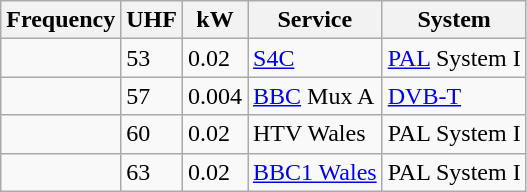<table class="wikitable sortable">
<tr>
<th>Frequency</th>
<th>UHF</th>
<th>kW</th>
<th>Service</th>
<th>System</th>
</tr>
<tr>
<td></td>
<td>53</td>
<td>0.02</td>
<td><a href='#'>S4C</a></td>
<td><a href='#'>PAL</a> System I</td>
</tr>
<tr>
<td></td>
<td>57</td>
<td>0.004</td>
<td><a href='#'>BBC</a> Mux A</td>
<td><a href='#'>DVB-T</a></td>
</tr>
<tr>
<td></td>
<td>60</td>
<td>0.02</td>
<td>HTV Wales</td>
<td>PAL System I</td>
</tr>
<tr>
<td></td>
<td>63</td>
<td>0.02</td>
<td><a href='#'>BBC1 Wales</a></td>
<td>PAL System I</td>
</tr>
</table>
